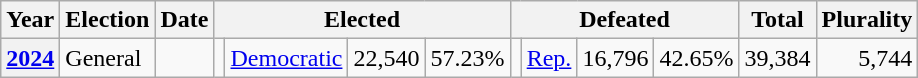<table class="wikitable">
<tr>
<th>Year</th>
<th>Election</th>
<th>Date</th>
<th colspan="4">Elected</th>
<th colspan="4">Defeated</th>
<th>Total</th>
<th>Plurality</th>
</tr>
<tr>
<th><a href='#'>2024</a></th>
<td valign="top">General</td>
<td valign="top"></td>
<td valign="top"></td>
<td valign="top" ><a href='#'>Democratic</a></td>
<td valign="top" align="right">22,540</td>
<td valign="top" align="right">57.23%</td>
<td valign="top"></td>
<td valign="top" ><a href='#'>Rep.</a></td>
<td valign="top" align="right">16,796</td>
<td valign="top" align="right">42.65%</td>
<td valign="top" align="right">39,384</td>
<td valign="top" align="right">5,744</td>
</tr>
</table>
